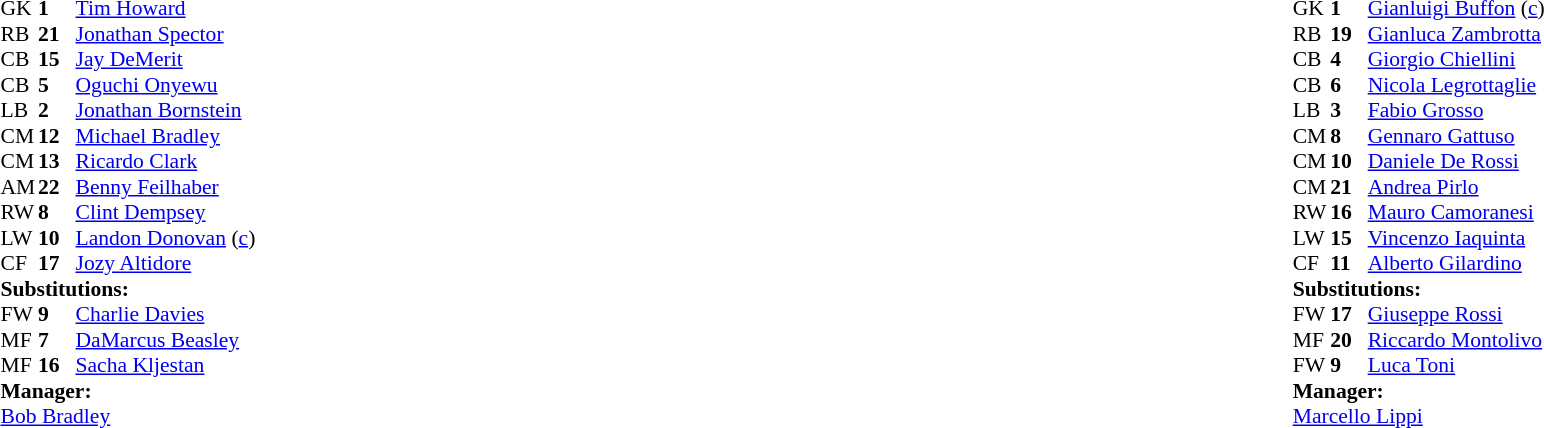<table width="100%">
<tr>
<td valign="top" width="50%"><br><table style="font-size: 90%" cellspacing="0" cellpadding="0">
<tr>
<th width="25"></th>
<th width="25"></th>
</tr>
<tr>
<td>GK</td>
<td><strong>1</strong></td>
<td><a href='#'>Tim Howard</a></td>
</tr>
<tr>
<td>RB</td>
<td><strong>21</strong></td>
<td><a href='#'>Jonathan Spector</a></td>
</tr>
<tr>
<td>CB</td>
<td><strong>15</strong></td>
<td><a href='#'>Jay DeMerit</a></td>
</tr>
<tr>
<td>CB</td>
<td><strong>5</strong></td>
<td><a href='#'>Oguchi Onyewu</a></td>
</tr>
<tr>
<td>LB</td>
<td><strong>2</strong></td>
<td><a href='#'>Jonathan Bornstein</a></td>
<td></td>
<td></td>
</tr>
<tr>
<td>CM</td>
<td><strong>12</strong></td>
<td><a href='#'>Michael Bradley</a></td>
</tr>
<tr>
<td>CM</td>
<td><strong>13</strong></td>
<td><a href='#'>Ricardo Clark</a></td>
<td></td>
</tr>
<tr>
<td>AM</td>
<td><strong>22</strong></td>
<td><a href='#'>Benny Feilhaber</a></td>
<td></td>
<td></td>
</tr>
<tr>
<td>RW</td>
<td><strong>8</strong></td>
<td><a href='#'>Clint Dempsey</a></td>
</tr>
<tr>
<td>LW</td>
<td><strong>10</strong></td>
<td><a href='#'>Landon Donovan</a> (<a href='#'>c</a>)</td>
</tr>
<tr>
<td>CF</td>
<td><strong>17</strong></td>
<td><a href='#'>Jozy Altidore</a></td>
<td></td>
<td></td>
</tr>
<tr>
<td colspan=3><strong>Substitutions:</strong></td>
</tr>
<tr>
<td>FW</td>
<td><strong>9</strong></td>
<td><a href='#'>Charlie Davies</a></td>
<td></td>
<td></td>
</tr>
<tr>
<td>MF</td>
<td><strong>7</strong></td>
<td><a href='#'>DaMarcus Beasley</a></td>
<td></td>
<td></td>
</tr>
<tr>
<td>MF</td>
<td><strong>16</strong></td>
<td><a href='#'>Sacha Kljestan</a></td>
<td></td>
<td></td>
</tr>
<tr>
<td colspan=3><strong>Manager:</strong></td>
</tr>
<tr>
<td colspan="4"><a href='#'>Bob Bradley</a></td>
</tr>
</table>
</td>
<td valign="top"></td>
<td valign="top" width="50%"><br><table style="font-size: 90%" cellspacing="0" cellpadding="0" align=center>
<tr>
<th width="25"></th>
<th width="25"></th>
</tr>
<tr>
<td>GK</td>
<td><strong>1</strong></td>
<td><a href='#'>Gianluigi Buffon</a> (<a href='#'>c</a>)</td>
</tr>
<tr>
<td>RB</td>
<td><strong>19</strong></td>
<td><a href='#'>Gianluca Zambrotta</a></td>
</tr>
<tr>
<td>CB</td>
<td><strong>4</strong></td>
<td><a href='#'>Giorgio Chiellini</a></td>
</tr>
<tr>
<td>CB</td>
<td><strong>6</strong></td>
<td><a href='#'>Nicola Legrottaglie</a></td>
<td></td>
</tr>
<tr>
<td>LB</td>
<td><strong>3</strong></td>
<td><a href='#'>Fabio Grosso</a></td>
<td></td>
</tr>
<tr>
<td>CM</td>
<td><strong>8</strong></td>
<td><a href='#'>Gennaro Gattuso</a></td>
<td></td>
<td></td>
</tr>
<tr>
<td>CM</td>
<td><strong>10</strong></td>
<td><a href='#'>Daniele De Rossi</a></td>
</tr>
<tr>
<td>CM</td>
<td><strong>21</strong></td>
<td><a href='#'>Andrea Pirlo</a></td>
</tr>
<tr>
<td>RW</td>
<td><strong>16</strong></td>
<td><a href='#'>Mauro Camoranesi</a></td>
<td></td>
<td></td>
</tr>
<tr>
<td>LW</td>
<td><strong>15</strong></td>
<td><a href='#'>Vincenzo Iaquinta</a></td>
</tr>
<tr>
<td>CF</td>
<td><strong>11</strong></td>
<td><a href='#'>Alberto Gilardino</a></td>
<td></td>
<td></td>
</tr>
<tr>
<td colspan=3><strong>Substitutions:</strong></td>
</tr>
<tr>
<td>FW</td>
<td><strong>17</strong></td>
<td><a href='#'>Giuseppe Rossi</a></td>
<td></td>
<td></td>
</tr>
<tr>
<td>MF</td>
<td><strong>20</strong></td>
<td><a href='#'>Riccardo Montolivo</a></td>
<td></td>
<td></td>
</tr>
<tr>
<td>FW</td>
<td><strong>9</strong></td>
<td><a href='#'>Luca Toni</a></td>
<td></td>
<td></td>
</tr>
<tr>
<td colspan=3><strong>Manager:</strong></td>
</tr>
<tr>
<td colspan="4"><a href='#'>Marcello Lippi</a></td>
</tr>
</table>
</td>
</tr>
</table>
